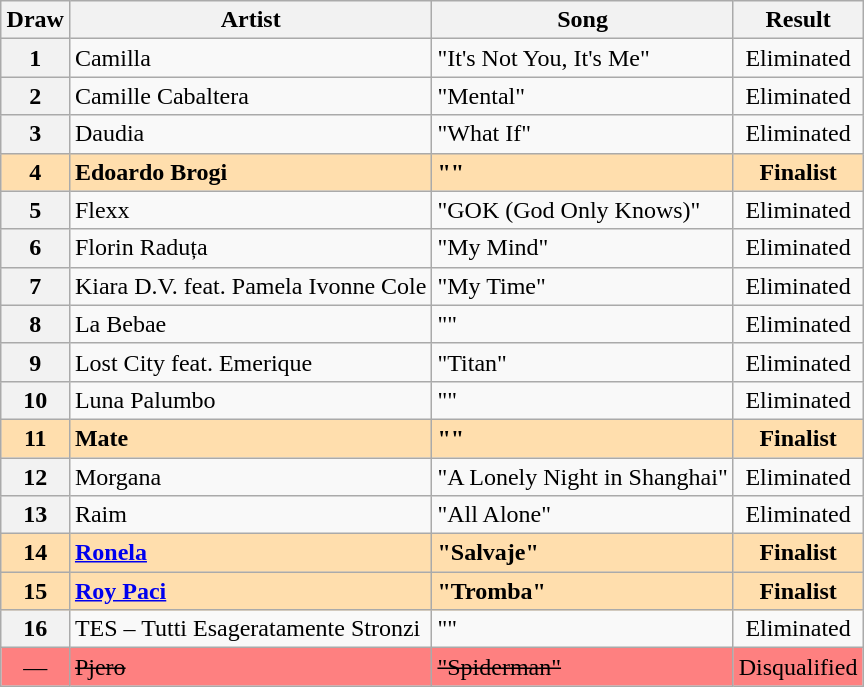<table class="sortable wikitable plainrowheaders" style="margin: 1em auto 1em auto; text-align:center;">
<tr>
<th scope="col">Draw</th>
<th scope="col">Artist</th>
<th>Song</th>
<th>Result</th>
</tr>
<tr>
<th scope="row" style="text-align:center;">1</th>
<td align="left">Camilla</td>
<td align="left">"It's Not You, It's Me"</td>
<td data-sort-value="2">Eliminated</td>
</tr>
<tr>
<th scope="row" style="text-align:center;">2</th>
<td align="left">Camille Cabaltera</td>
<td align="left">"Mental"</td>
<td data-sort-value="2">Eliminated</td>
</tr>
<tr>
<th scope="row" style="text-align:center;">3</th>
<td align="left">Daudia</td>
<td align="left">"What If"</td>
<td data-sort-value="2">Eliminated</td>
</tr>
<tr style="font-weight:bold; background:navajowhite;">
<th scope="row" style="text-align:center; font-weight:bold; background:navajowhite;">4</th>
<td align="left">Edoardo Brogi</td>
<td align="left">""</td>
<td data-sort-value="1">Finalist</td>
</tr>
<tr>
<th scope="row" style="text-align:center;">5</th>
<td align="left">Flexx</td>
<td align="left">"GOK (God Only Knows)"</td>
<td data-sort-value="2">Eliminated</td>
</tr>
<tr>
<th scope="row" style="text-align:center;">6</th>
<td align="left">Florin Raduța</td>
<td align="left">"My Mind"</td>
<td data-sort-value="2">Eliminated</td>
</tr>
<tr>
<th scope="row" style="text-align:center;">7</th>
<td align="left">Kiara D.V. feat. Pamela Ivonne Cole</td>
<td align="left">"My Time"</td>
<td data-sort-value="2">Eliminated</td>
</tr>
<tr>
<th scope="row" style="text-align:center;">8</th>
<td align="left">La Bebae</td>
<td align="left">""</td>
<td data-sort-value="2">Eliminated</td>
</tr>
<tr>
<th scope="row" style="text-align:center;">9</th>
<td align="left">Lost City feat. Emerique</td>
<td align="left">"Titan"</td>
<td data-sort-value="2">Eliminated</td>
</tr>
<tr>
<th scope="row" style="text-align:center;">10</th>
<td align="left">Luna Palumbo</td>
<td align="left">""</td>
<td data-sort-value="2">Eliminated</td>
</tr>
<tr style="font-weight:bold; background:navajowhite;">
<th scope="row" style="text-align:center; font-weight:bold; background:navajowhite;">11</th>
<td align="left">Mate</td>
<td align="left">""</td>
<td data-sort-value="1">Finalist</td>
</tr>
<tr>
<th scope="row" style="text-align:center;">12</th>
<td align="left">Morgana</td>
<td align="left">"A Lonely Night in Shanghai"</td>
<td data-sort-value="2">Eliminated</td>
</tr>
<tr>
<th scope="row" style="text-align:center;">13</th>
<td align="left">Raim</td>
<td align="left">"All Alone"</td>
<td data-sort-value="2">Eliminated</td>
</tr>
<tr style="font-weight:bold; background:navajowhite;">
<th scope="row" style="text-align:center; font-weight:bold; background:navajowhite;">14</th>
<td align="left"><a href='#'>Ronela</a></td>
<td align="left">"Salvaje"</td>
<td data-sort-value="1">Finalist</td>
</tr>
<tr style="font-weight:bold; background:navajowhite;">
<th scope="row" style="text-align:center; font-weight:bold; background:navajowhite;">15</th>
<td align="left"><a href='#'>Roy Paci</a></td>
<td align="left">"Tromba"</td>
<td data-sort-value="1">Finalist</td>
</tr>
<tr>
<th scope="row" style="text-align:center;">16</th>
<td align="left">TES – Tutti Esageratamente Stronzi</td>
<td align="left">""</td>
<td data-sort-value="2">Eliminated</td>
</tr>
<tr style="background:#fe8080">
<td data-sort-value="17">—</td>
<td align="left"><s>Pjero</s></td>
<td align="left"><s>"Spiderman"</s></td>
<td data-sort-value="3">Disqualified</td>
</tr>
</table>
